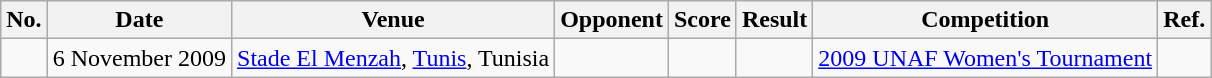<table class="wikitable">
<tr>
<th>No.</th>
<th>Date</th>
<th>Venue</th>
<th>Opponent</th>
<th>Score</th>
<th>Result</th>
<th>Competition</th>
<th>Ref.</th>
</tr>
<tr>
<td></td>
<td>6 November 2009</td>
<td><a href='#'>Stade El Menzah</a>, <a href='#'>Tunis</a>, Tunisia</td>
<td></td>
<td></td>
<td></td>
<td><a href='#'>2009 UNAF Women's Tournament</a></td>
<td></td>
</tr>
</table>
